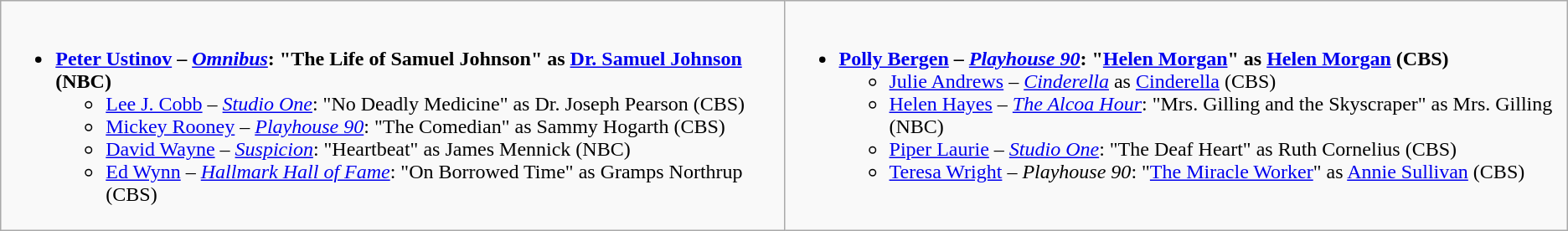<table class="wikitable">
<tr>
<td style="vertical-align:top;" width="50%"><br><ul><li><strong><a href='#'>Peter Ustinov</a> – <em><a href='#'>Omnibus</a></em>: "The Life of Samuel Johnson" as <a href='#'>Dr. Samuel Johnson</a> (NBC)</strong><ul><li><a href='#'>Lee J. Cobb</a> – <em><a href='#'>Studio One</a></em>: "No Deadly Medicine" as Dr. Joseph Pearson (CBS)</li><li><a href='#'>Mickey Rooney</a> – <em><a href='#'>Playhouse 90</a></em>: "The Comedian" as Sammy Hogarth (CBS)</li><li><a href='#'>David Wayne</a> – <em><a href='#'>Suspicion</a></em>: "Heartbeat" as James Mennick (NBC)</li><li><a href='#'>Ed Wynn</a> – <em><a href='#'>Hallmark Hall of Fame</a></em>: "On Borrowed Time" as Gramps Northrup (CBS)</li></ul></li></ul></td>
<td style="vertical-align:top;" width="50%"><br><ul><li><strong><a href='#'>Polly Bergen</a> – <em><a href='#'>Playhouse 90</a></em>: "<a href='#'>Helen Morgan</a>" as <a href='#'>Helen Morgan</a> (CBS)</strong><ul><li><a href='#'>Julie Andrews</a> – <em><a href='#'>Cinderella</a></em> as <a href='#'>Cinderella</a> (CBS)</li><li><a href='#'>Helen Hayes</a> – <em><a href='#'>The Alcoa Hour</a></em>: "Mrs. Gilling and the Skyscraper" as Mrs. Gilling (NBC)</li><li><a href='#'>Piper Laurie</a> – <em><a href='#'>Studio One</a></em>: "The Deaf Heart" as Ruth Cornelius (CBS)</li><li><a href='#'>Teresa Wright</a> – <em>Playhouse 90</em>: "<a href='#'>The Miracle Worker</a>" as <a href='#'>Annie Sullivan</a> (CBS)</li></ul></li></ul></td>
</tr>
</table>
